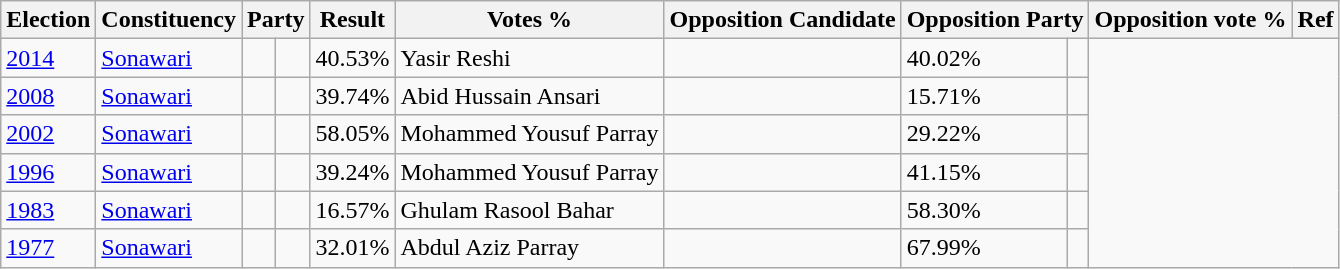<table class="wikitable sortable">
<tr>
<th>Election</th>
<th>Constituency</th>
<th colspan="2">Party</th>
<th>Result</th>
<th>Votes %</th>
<th>Opposition Candidate</th>
<th colspan="2">Opposition Party</th>
<th>Opposition vote %</th>
<th>Ref</th>
</tr>
<tr>
<td><a href='#'>2014</a></td>
<td><a href='#'>Sonawari</a></td>
<td></td>
<td></td>
<td>40.53%</td>
<td>Yasir Reshi</td>
<td></td>
<td>40.02%</td>
<td></td>
</tr>
<tr>
<td><a href='#'>2008</a></td>
<td><a href='#'>Sonawari</a></td>
<td></td>
<td></td>
<td>39.74%</td>
<td>Abid Hussain Ansari</td>
<td></td>
<td>15.71%</td>
<td></td>
</tr>
<tr>
<td><a href='#'>2002</a></td>
<td><a href='#'>Sonawari</a></td>
<td></td>
<td></td>
<td>58.05%</td>
<td>Mohammed Yousuf Parray</td>
<td></td>
<td>29.22%</td>
<td></td>
</tr>
<tr>
<td><a href='#'>1996</a></td>
<td><a href='#'>Sonawari</a></td>
<td></td>
<td></td>
<td>39.24%</td>
<td>Mohammed Yousuf Parray</td>
<td></td>
<td>41.15%</td>
<td></td>
</tr>
<tr>
<td><a href='#'>1983</a></td>
<td><a href='#'>Sonawari</a></td>
<td></td>
<td></td>
<td>16.57%</td>
<td>Ghulam Rasool Bahar</td>
<td></td>
<td>58.30%</td>
<td></td>
</tr>
<tr>
<td><a href='#'>1977</a></td>
<td><a href='#'>Sonawari</a></td>
<td></td>
<td></td>
<td>32.01%</td>
<td>Abdul Aziz Parray</td>
<td></td>
<td>67.99%</td>
<td></td>
</tr>
</table>
